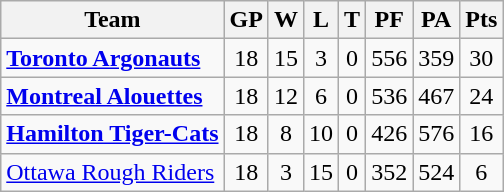<table class="wikitable">
<tr>
<th>Team</th>
<th>GP</th>
<th>W</th>
<th>L</th>
<th>T</th>
<th>PF</th>
<th>PA</th>
<th>Pts</th>
</tr>
<tr align="center">
<td align="left"><strong><a href='#'>Toronto Argonauts</a></strong></td>
<td>18</td>
<td>15</td>
<td>3</td>
<td>0</td>
<td>556</td>
<td>359</td>
<td>30</td>
</tr>
<tr align="center">
<td align="left"><strong><a href='#'>Montreal Alouettes</a></strong></td>
<td>18</td>
<td>12</td>
<td>6</td>
<td>0</td>
<td>536</td>
<td>467</td>
<td>24</td>
</tr>
<tr align="center">
<td align="left"><strong><a href='#'>Hamilton Tiger-Cats</a></strong></td>
<td>18</td>
<td>8</td>
<td>10</td>
<td>0</td>
<td>426</td>
<td>576</td>
<td>16</td>
</tr>
<tr align="center">
<td align="left"><a href='#'>Ottawa Rough Riders</a></td>
<td>18</td>
<td>3</td>
<td>15</td>
<td>0</td>
<td>352</td>
<td>524</td>
<td>6</td>
</tr>
</table>
